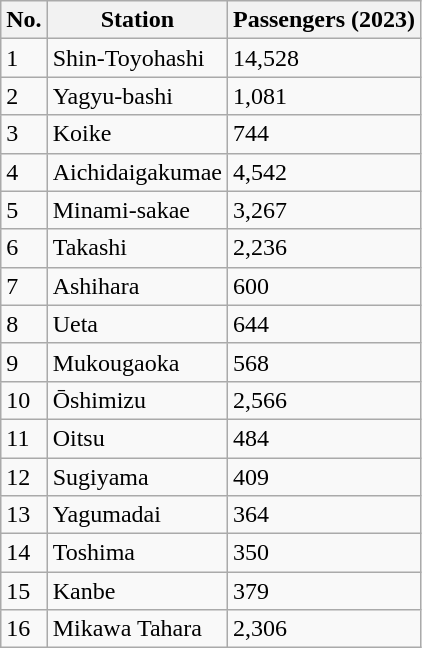<table class="wikitable">
<tr>
<th>No.</th>
<th>Station</th>
<th>Passengers (2023)</th>
</tr>
<tr>
<td>1</td>
<td>Shin-Toyohashi</td>
<td>14,528</td>
</tr>
<tr>
<td>2</td>
<td>Yagyu-bashi</td>
<td>1,081</td>
</tr>
<tr>
<td>3</td>
<td>Koike</td>
<td>744</td>
</tr>
<tr>
<td>4</td>
<td>Aichidaigakumae</td>
<td>4,542</td>
</tr>
<tr>
<td>5</td>
<td>Minami-sakae</td>
<td>3,267</td>
</tr>
<tr>
<td>6</td>
<td>Takashi</td>
<td>2,236</td>
</tr>
<tr>
<td>7</td>
<td>Ashihara</td>
<td>600</td>
</tr>
<tr>
<td>8</td>
<td>Ueta</td>
<td>644</td>
</tr>
<tr>
<td>9</td>
<td>Mukougaoka</td>
<td>568</td>
</tr>
<tr>
<td>10</td>
<td>Ōshimizu</td>
<td>2,566</td>
</tr>
<tr>
<td>11</td>
<td>Oitsu</td>
<td>484</td>
</tr>
<tr>
<td>12</td>
<td>Sugiyama</td>
<td>409</td>
</tr>
<tr>
<td>13</td>
<td>Yagumadai</td>
<td>364</td>
</tr>
<tr>
<td>14</td>
<td>Toshima</td>
<td>350</td>
</tr>
<tr>
<td>15</td>
<td>Kanbe</td>
<td>379</td>
</tr>
<tr>
<td>16</td>
<td>Mikawa Tahara</td>
<td>2,306</td>
</tr>
</table>
